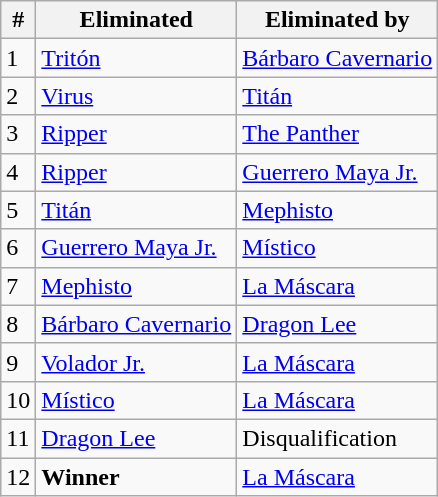<table class="wikitable sortable">
<tr>
<th data-sort-type="number" scope="col">#</th>
<th scope="col">Eliminated</th>
<th scope="col">Eliminated by</th>
</tr>
<tr>
<td>1</td>
<td><a href='#'>Tritón</a></td>
<td><a href='#'>Bárbaro Cavernario</a></td>
</tr>
<tr>
<td>2</td>
<td><a href='#'>Virus</a></td>
<td><a href='#'>Titán</a></td>
</tr>
<tr>
<td>3</td>
<td><a href='#'>Ripper</a></td>
<td><a href='#'>The Panther</a></td>
</tr>
<tr>
<td>4</td>
<td><a href='#'>Ripper</a></td>
<td><a href='#'>Guerrero Maya Jr.</a></td>
</tr>
<tr>
<td>5</td>
<td><a href='#'>Titán</a></td>
<td><a href='#'>Mephisto</a></td>
</tr>
<tr>
<td>6</td>
<td><a href='#'>Guerrero Maya Jr.</a></td>
<td><a href='#'>Místico</a></td>
</tr>
<tr>
<td>7</td>
<td><a href='#'>Mephisto</a></td>
<td><a href='#'>La Máscara</a></td>
</tr>
<tr>
<td>8</td>
<td><a href='#'>Bárbaro Cavernario</a></td>
<td><a href='#'>Dragon Lee</a></td>
</tr>
<tr>
<td>9</td>
<td><a href='#'>Volador Jr.</a></td>
<td><a href='#'>La Máscara</a></td>
</tr>
<tr>
<td>10</td>
<td><a href='#'>Místico</a></td>
<td><a href='#'>La Máscara</a></td>
</tr>
<tr>
<td>11</td>
<td><a href='#'>Dragon Lee</a></td>
<td>Disqualification</td>
</tr>
<tr>
<td>12</td>
<td><strong>Winner</strong></td>
<td><a href='#'>La Máscara</a></td>
</tr>
</table>
